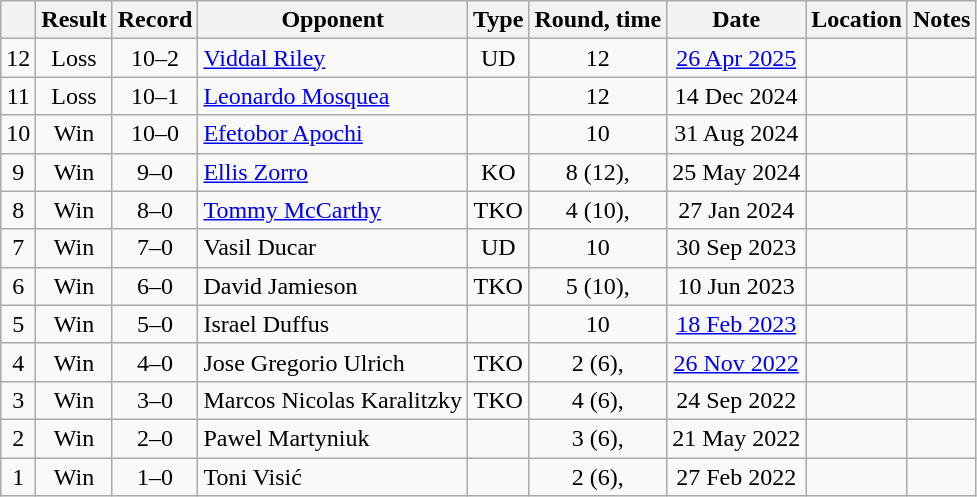<table class="wikitable" style="text-align:center">
<tr>
<th></th>
<th>Result</th>
<th>Record</th>
<th>Opponent</th>
<th>Type</th>
<th>Round, time</th>
<th>Date</th>
<th>Location</th>
<th>Notes</th>
</tr>
<tr>
<td>12</td>
<td>Loss</td>
<td>10–2</td>
<td style="text-align:left;"><a href='#'>Viddal Riley</a></td>
<td>UD</td>
<td>12</td>
<td><a href='#'>26 Apr 2025</a></td>
<td style="text-align:left;"></td>
<td style="text-align:left;"></td>
</tr>
<tr>
<td>11</td>
<td>Loss</td>
<td>10–1</td>
<td style="text-align:left;"><a href='#'>Leonardo Mosquea</a></td>
<td></td>
<td>12</td>
<td>14 Dec 2024</td>
<td style="text-align:left;"></td>
<td align=left></td>
</tr>
<tr>
<td>10</td>
<td>Win</td>
<td>10–0</td>
<td style="text-align:left;"><a href='#'>Efetobor Apochi</a></td>
<td></td>
<td>10</td>
<td>31 Aug 2024</td>
<td style="text-align:left;"></td>
<td style="text-align:left;"></td>
</tr>
<tr>
<td>9</td>
<td>Win</td>
<td>9–0</td>
<td style="text-align:left;"><a href='#'>Ellis Zorro</a></td>
<td>KO</td>
<td>8 (12), </td>
<td>25 May 2024</td>
<td style="text-align:left;"></td>
<td style="text-align:left;"></td>
</tr>
<tr>
<td>8</td>
<td>Win</td>
<td>8–0</td>
<td style="text-align:left;"><a href='#'>Tommy McCarthy</a></td>
<td>TKO</td>
<td>4 (10), </td>
<td>27 Jan 2024</td>
<td style="text-align:left;"></td>
<td style="text-align:left;"></td>
</tr>
<tr>
<td>7</td>
<td>Win</td>
<td>7–0</td>
<td style="text-align:left;">Vasil Ducar</td>
<td>UD</td>
<td>10</td>
<td>30 Sep 2023</td>
<td style="text-align:left;"></td>
<td></td>
</tr>
<tr>
<td>6</td>
<td>Win</td>
<td>6–0</td>
<td style="text-align:left;">David Jamieson</td>
<td>TKO</td>
<td>5 (10), </td>
<td>10 Jun 2023</td>
<td style="text-align:left;"></td>
<td></td>
</tr>
<tr>
<td>5</td>
<td>Win</td>
<td>5–0</td>
<td style="text-align:left;">Israel Duffus</td>
<td></td>
<td>10</td>
<td><a href='#'>18 Feb 2023</a></td>
<td style="text-align:left;"></td>
<td></td>
</tr>
<tr>
<td>4</td>
<td>Win</td>
<td>4–0</td>
<td style="text-align:left;">Jose Gregorio Ulrich</td>
<td>TKO</td>
<td>2 (6), </td>
<td><a href='#'>26 Nov 2022</a></td>
<td style="text-align:left;"></td>
<td></td>
</tr>
<tr>
<td>3</td>
<td>Win</td>
<td>3–0</td>
<td style="text-align:left;">Marcos Nicolas Karalitzky</td>
<td>TKO</td>
<td>4 (6), </td>
<td>24 Sep 2022</td>
<td style="text-align:left;"></td>
<td></td>
</tr>
<tr>
<td>2</td>
<td>Win</td>
<td>2–0</td>
<td style="text-align:left;">Pawel Martyniuk</td>
<td></td>
<td>3 (6), </td>
<td>21 May 2022</td>
<td style="text-align:left;"></td>
<td></td>
</tr>
<tr>
<td>1</td>
<td>Win</td>
<td>1–0</td>
<td style="text-align:left;">Toni Visić</td>
<td></td>
<td>2 (6), </td>
<td>27 Feb 2022</td>
<td style="text-align:left;"></td>
<td></td>
</tr>
</table>
